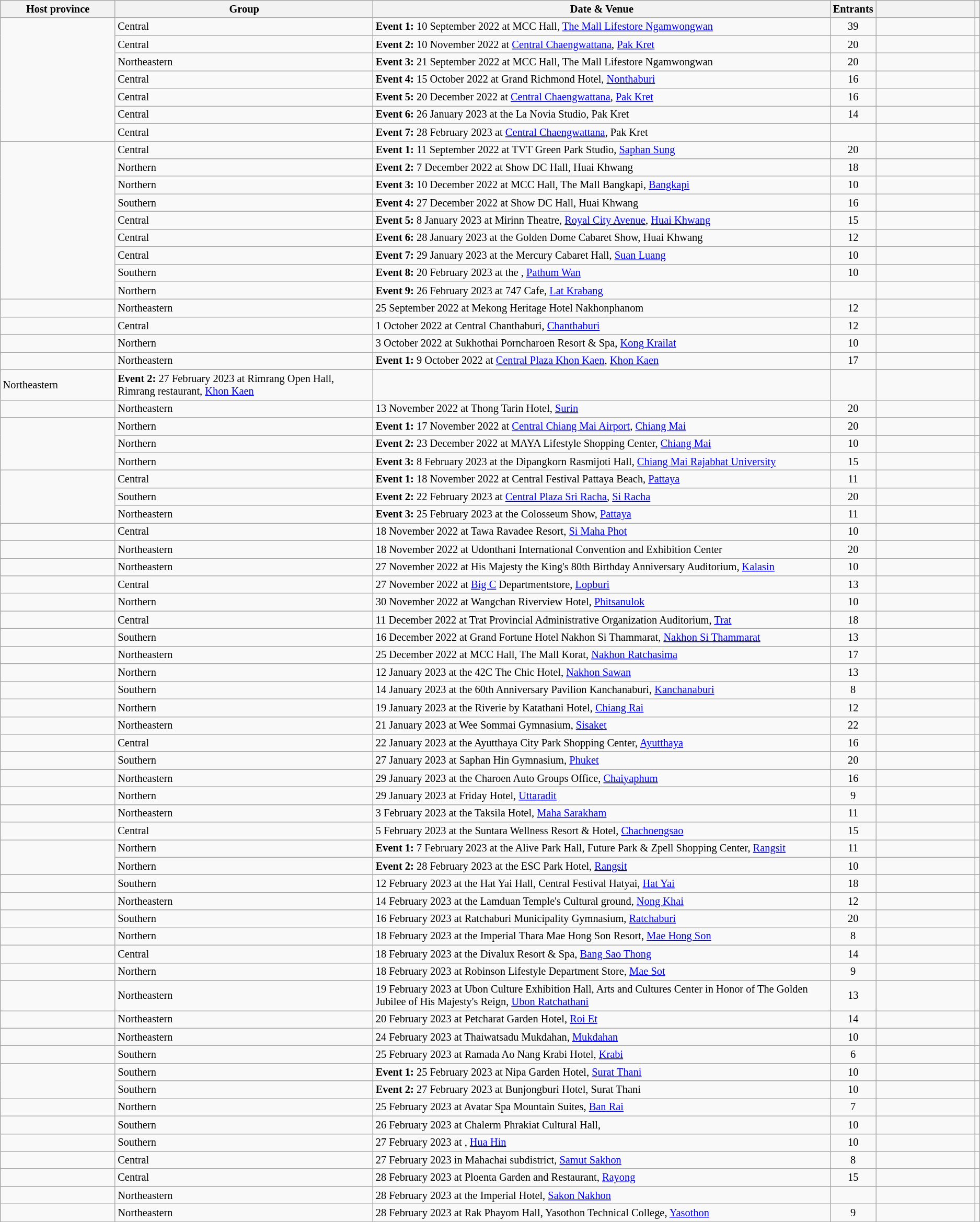<table class="wikitable sortable static-row-numbers static-row-header-text" style="font-size: 85%;">
<tr>
<th class="unsortable" width=140px>Host province</th>
<th class="unsortable">Group</th>
<th class="unsortable">Date & Venue</th>
<th class="unsortable">Entrants</th>
<th class="unsortable" width=120px></th>
<th class="unsortable"></th>
</tr>
<tr>
<td rowspan=7></td>
<td>Central</td>
<td><strong>Event 1:</strong> 10 September 2022 at MCC Hall, <a href='#'>The Mall Lifestore Ngamwongwan</a></td>
<td align=center>39</td>
<td></td>
<td align=center></td>
</tr>
<tr>
<td>Central</td>
<td><strong>Event 2:</strong> 10 November 2022 at <a href='#'>Central Chaengwattana</a>, <a href='#'>Pak Kret</a></td>
<td align=center>20</td>
<td></td>
<td align=center></td>
</tr>
<tr>
<td>Northeastern</td>
<td><strong>Event 3:</strong> 21 September 2022 at MCC Hall, The Mall Lifestore Ngamwongwan</td>
<td align=center>20</td>
<td></td>
<td align=center></td>
</tr>
<tr>
<td>Central</td>
<td><strong>Event 4:</strong> 15 October 2022 at Grand Richmond Hotel, <a href='#'>Nonthaburi</a></td>
<td align=center>16</td>
<td></td>
<td align=center></td>
</tr>
<tr>
<td>Central</td>
<td><strong>Event 5:</strong> 20 December 2022 at <a href='#'>Central Chaengwattana</a>, <a href='#'>Pak Kret</a></td>
<td align=center>16</td>
<td></td>
<td align=center></td>
</tr>
<tr>
<td>Central</td>
<td><strong>Event 6:</strong> 26 January 2023 at the La Novia Studio, Pak Kret</td>
<td align=center>14</td>
<td></td>
<td align=center></td>
</tr>
<tr>
<td>Central</td>
<td><strong>Event 7:</strong> 28 February 2023 at <a href='#'>Central Chaengwattana</a>, Pak Kret</td>
<td></td>
<td></td>
<td align=center></td>
</tr>
<tr>
<td rowspan=9></td>
<td>Central</td>
<td><strong>Event 1:</strong> 11 September 2022 at TVT Green Park Studio, <a href='#'>Saphan Sung</a></td>
<td align=center>20</td>
<td></td>
<td align=center></td>
</tr>
<tr>
<td>Northern</td>
<td><strong>Event 2:</strong> 7 December 2022 at Show DC Hall, Huai Khwang</td>
<td align=center>18</td>
<td></td>
<td align=center></td>
</tr>
<tr>
<td>Northern</td>
<td><strong>Event 3:</strong> 10 December 2022 at MCC Hall, The Mall Bangkapi, <a href='#'>Bangkapi</a></td>
<td align=center>10</td>
<td></td>
<td align=center></td>
</tr>
<tr>
<td>Southern</td>
<td><strong>Event 4:</strong> 27 December 2022  at Show DC Hall, Huai Khwang</td>
<td align=center>16</td>
<td></td>
<td align=center></td>
</tr>
<tr>
<td>Central</td>
<td><strong>Event 5:</strong> 8 January 2023 at Mirinn Theatre, <a href='#'>Royal City Avenue</a>, <a href='#'>Huai Khwang</a></td>
<td align=center>15</td>
<td></td>
<td align=center></td>
</tr>
<tr>
<td>Central</td>
<td><strong>Event 6:</strong> 28 January 2023 at the Golden Dome Cabaret Show, Huai Khwang</td>
<td align=center>12</td>
<td></td>
<td align=center></td>
</tr>
<tr>
<td>Central</td>
<td><strong>Event 7:</strong> 29 January 2023 at the Mercury Cabaret Hall, <a href='#'>Suan Luang</a></td>
<td align=center>10</td>
<td></td>
<td align=center></td>
</tr>
<tr>
<td>Southern</td>
<td><strong>Event 8:</strong> 20 February 2023 at the , <a href='#'>Pathum Wan</a></td>
<td align=center>10</td>
<td></td>
<td align=center></td>
</tr>
<tr>
<td>Northern</td>
<td><strong>Event 9:</strong> 26 February 2023 at 747 Cafe, <a href='#'>Lat Krabang</a></td>
<td></td>
<td></td>
<td align=center></td>
</tr>
<tr>
<td></td>
<td>Northeastern</td>
<td>25 September 2022 at Mekong Heritage Hotel Nakhonphanom</td>
<td align=center>12</td>
<td></td>
<td align=center></td>
</tr>
<tr>
<td></td>
<td>Central</td>
<td>1 October 2022 at Central Chanthaburi, <a href='#'>Chanthaburi</a></td>
<td align=center>12</td>
<td></td>
<td align=center></td>
</tr>
<tr>
<td></td>
<td>Northern</td>
<td>3 October 2022 at Sukhothai Porncharoen Resort & Spa, <a href='#'>Kong Krailat</a></td>
<td align=center>10</td>
<td></td>
<td align=center></td>
</tr>
<tr>
<td rowspan=2></td>
<td>Northeastern</td>
<td><strong>Event 1:</strong> 9 October 2022 at <a href='#'>Central Plaza Khon Kaen</a>, <a href='#'>Khon Kaen</a></td>
<td align=center>17</td>
<td></td>
<td align=center></td>
</tr>
<tr>
</tr>
<tr>
<td>Northeastern</td>
<td><strong>Event 2:</strong> 27 February 2023 at Rimrang Open Hall, Rimrang restaurant, <a href='#'>Khon Kaen</a></td>
<td align=center></td>
<td></td>
<td align=center></td>
</tr>
<tr>
<td></td>
<td>Northeastern</td>
<td>13 November 2022 at Thong Tarin Hotel, <a href='#'>Surin</a></td>
<td align=center>20</td>
<td></td>
<td align=center></td>
</tr>
<tr>
<td rowspan=3></td>
<td>Northern</td>
<td><strong>Event 1:</strong> 17 November 2022 at <a href='#'>Central Chiang Mai Airport</a>, <a href='#'>Chiang Mai</a></td>
<td align=center>20</td>
<td></td>
<td align=center></td>
</tr>
<tr>
<td>Northern</td>
<td><strong>Event 2:</strong> 23 December 2022 at MAYA Lifestyle Shopping Center, <a href='#'>Chiang Mai</a></td>
<td align=center>10</td>
<td></td>
<td align=center></td>
</tr>
<tr>
<td>Northern</td>
<td><strong>Event 3:</strong>  8 February 2023 at the Dipangkorn Rasmijoti Hall, <a href='#'>Chiang Mai Rajabhat University</a></td>
<td align=center>15</td>
<td></td>
<td align=center></td>
</tr>
<tr>
<td rowspan=3></td>
<td>Central</td>
<td><strong>Event 1:</strong> 18 November 2022 at Central Festival Pattaya Beach, <a href='#'>Pattaya</a></td>
<td align=center>11</td>
<td></td>
<td align=center></td>
</tr>
<tr>
<td>Southern</td>
<td><strong>Event 2:</strong> 22 February 2023 at <a href='#'>Central Plaza Sri Racha</a>, <a href='#'>Si Racha</a></td>
<td align=center>20</td>
<td></td>
<td align=center></td>
</tr>
<tr>
<td>Northeastern</td>
<td><strong>Event 3:</strong> 25 February 2023 at the Colosseum Show, <a href='#'>Pattaya</a></td>
<td align=center>11</td>
<td></td>
<td align=center></td>
</tr>
<tr>
<td></td>
<td>Central</td>
<td>18 November 2022 at Tawa Ravadee Resort, <a href='#'>Si Maha Phot</a></td>
<td align=center>10</td>
<td></td>
<td align=center></td>
</tr>
<tr>
<td></td>
<td>Northeastern</td>
<td>18 November 2022 at Udonthani International Convention and Exhibition Center</td>
<td align=center>20</td>
<td></td>
<td align=center></td>
</tr>
<tr>
<td></td>
<td>Northeastern</td>
<td>27 November 2022 at His Majesty the King's 80th Birthday Anniversary Auditorium, <a href='#'>Kalasin</a></td>
<td align=center>10</td>
<td></td>
<td align=center></td>
</tr>
<tr>
<td></td>
<td>Central</td>
<td>27 November 2022 at <a href='#'>Big C</a> Departmentstore, <a href='#'>Lopburi</a></td>
<td align=center>13</td>
<td></td>
<td align=center></td>
</tr>
<tr>
<td></td>
<td>Northern</td>
<td>30 November 2022 at Wangchan Riverview Hotel, <a href='#'>Phitsanulok</a></td>
<td align=center>10</td>
<td></td>
<td align=center></td>
</tr>
<tr>
<td></td>
<td>Central</td>
<td>11 December 2022 at Trat Provincial Administrative Organization Auditorium, <a href='#'>Trat</a></td>
<td align=center>18</td>
<td></td>
<td align=center></td>
</tr>
<tr>
<td></td>
<td>Southern</td>
<td>16 December 2022 at Grand Fortune Hotel Nakhon Si Thammarat, <a href='#'>Nakhon Si Thammarat</a></td>
<td align=center>13</td>
<td></td>
<td align=center></td>
</tr>
<tr>
<td></td>
<td>Northeastern</td>
<td>25 December 2022 at MCC Hall, The Mall Korat, <a href='#'>Nakhon Ratchasima</a></td>
<td align=center>17</td>
<td></td>
<td align=center></td>
</tr>
<tr>
<td></td>
<td>Northern</td>
<td>12 January 2023 at the 42C The Chic Hotel, <a href='#'>Nakhon Sawan</a></td>
<td align=center>13</td>
<td></td>
<td align=center></td>
</tr>
<tr>
<td></td>
<td>Southern</td>
<td>14 January 2023 at the 60th Anniversary Pavilion Kanchanaburi, <a href='#'>Kanchanaburi</a></td>
<td align=center>8</td>
<td></td>
<td align=center></td>
</tr>
<tr>
<td></td>
<td>Northern</td>
<td>19 January 2023 at the Riverie by Katathani Hotel, <a href='#'>Chiang Rai</a></td>
<td align=center>12</td>
<td></td>
<td align=center></td>
</tr>
<tr>
<td></td>
<td>Northeastern</td>
<td>21 January 2023 at Wee Sommai Gymnasium, <a href='#'>Sisaket</a></td>
<td align=center>22</td>
<td></td>
<td align=center></td>
</tr>
<tr>
<td></td>
<td>Central</td>
<td>22 January 2023 at the Ayutthaya City Park Shopping Center, <a href='#'>Ayutthaya</a></td>
<td align=center>16</td>
<td></td>
<td align=center></td>
</tr>
<tr>
<td></td>
<td>Southern</td>
<td>27 January 2023 at Saphan Hin Gymnasium, <a href='#'>Phuket</a></td>
<td align=center>20</td>
<td></td>
<td align=center></td>
</tr>
<tr>
<td></td>
<td>Northeastern</td>
<td>29 January 2023 at the Charoen Auto Groups Office, <a href='#'>Chaiyaphum</a></td>
<td align=center>16</td>
<td></td>
<td align=center></td>
</tr>
<tr>
<td></td>
<td>Northern</td>
<td>29 January 2023 at Friday Hotel, <a href='#'>Uttaradit</a></td>
<td align=center>9</td>
<td></td>
<td align=center></td>
</tr>
<tr>
<td></td>
<td>Northeastern</td>
<td>3 February 2023 at the Taksila Hotel, <a href='#'>Maha Sarakham</a></td>
<td align=center>11</td>
<td></td>
<td align=center></td>
</tr>
<tr>
<td></td>
<td>Central</td>
<td>5 February 2023 at the Suntara Wellness Resort & Hotel, <a href='#'>Chachoengsao</a></td>
<td align=center>15</td>
<td></td>
<td align=center></td>
</tr>
<tr>
<td rowspan=2></td>
<td>Northern</td>
<td><strong>Event 1:</strong> 7 February 2023 at the Alive Park Hall, Future Park & Zpell Shopping Center, <a href='#'>Rangsit</a></td>
<td align=center>11</td>
<td></td>
<td align=center></td>
</tr>
<tr>
<td>Northern</td>
<td><strong>Event 2:</strong> 28 February 2023 at the ESC Park Hotel, <a href='#'>Rangsit</a></td>
<td align=center>10</td>
<td></td>
<td align=center></td>
</tr>
<tr>
<td></td>
<td>Southern</td>
<td>12 February 2023 at the Hat Yai Hall, Central Festival Hatyai, <a href='#'>Hat Yai</a></td>
<td align=center>18</td>
<td></td>
<td align=center></td>
</tr>
<tr>
<td></td>
<td>Northeastern</td>
<td>14 February 2023 at the Lamduan Temple's Cultural ground, <a href='#'>Nong Khai</a></td>
<td align=center>12</td>
<td></td>
<td align=center></td>
</tr>
<tr>
<td></td>
<td>Southern</td>
<td>16 February 2023 at Ratchaburi Municipality Gymnasium, <a href='#'>Ratchaburi</a></td>
<td align=center>20</td>
<td></td>
<td align=center></td>
</tr>
<tr>
<td></td>
<td>Northern</td>
<td>18 February 2023 at the Imperial Thara Mae Hong Son Resort, <a href='#'>Mae Hong Son</a></td>
<td align=center>8</td>
<td></td>
<td align=center></td>
</tr>
<tr>
<td></td>
<td>Central</td>
<td>18 February 2023 at the Divalux Resort & Spa, <a href='#'>Bang Sao Thong</a></td>
<td align=center>14</td>
<td></td>
<td align=center></td>
</tr>
<tr>
<td></td>
<td>Northern</td>
<td>18 February 2023 at Robinson Lifestyle Department Store, <a href='#'>Mae Sot</a></td>
<td align=center>9</td>
<td></td>
<td align=center></td>
</tr>
<tr>
<td></td>
<td>Northeastern</td>
<td>19 February 2023 at Ubon Culture Exhibition Hall, Arts and Cultures Center in Honor of The Golden Jubilee of His Majesty's Reign, <a href='#'>Ubon Ratchathani</a></td>
<td align=center>13</td>
<td></td>
<td align=center></td>
</tr>
<tr>
<td></td>
<td>Northeastern</td>
<td>20 February 2023 at Petcharat Garden Hotel, <a href='#'>Roi Et</a></td>
<td align=center>14</td>
<td></td>
<td align=center></td>
</tr>
<tr>
<td></td>
<td>Northeastern</td>
<td>24 February 2023 at Thaiwatsadu Mukdahan, <a href='#'>Mukdahan</a></td>
<td align=center>10</td>
<td></td>
<td align=center></td>
</tr>
<tr>
<td></td>
<td>Southern</td>
<td>25 February 2023 at Ramada Ao Nang Krabi Hotel, <a href='#'>Krabi</a></td>
<td align=center>6</td>
<td></td>
<td align=center></td>
</tr>
<tr>
<td rowspan=2></td>
<td>Southern</td>
<td><strong>Event 1:</strong> 25 February 2023 at Nipa Garden Hotel, <a href='#'>Surat Thani</a></td>
<td align=center>10</td>
<td></td>
<td align=center></td>
</tr>
<tr>
<td>Southern</td>
<td><strong>Event 2:</strong> 27 February 2023 at Bunjongburi Hotel, Surat Thani</td>
<td align=center>10</td>
<td></td>
<td align=center></td>
</tr>
<tr>
<td></td>
<td>Northern</td>
<td>25 February 2023 at Avatar Spa Mountain Suites, <a href='#'>Ban Rai</a></td>
<td align=center>7</td>
<td></td>
<td align=center></td>
</tr>
<tr>
<td></td>
<td>Southern</td>
<td>26 February 2023 at Chalerm Phrakiat Cultural Hall, </td>
<td align=center>10</td>
<td></td>
<td align=center></td>
</tr>
<tr>
<td></td>
<td>Southern</td>
<td>27 February 2023 at , <a href='#'>Hua Hin</a></td>
<td align=center>10</td>
<td></td>
<td align=center></td>
</tr>
<tr>
<td></td>
<td>Central</td>
<td>27 February 2023 in Mahachai subdistrict, <a href='#'>Samut Sakhon</a></td>
<td align=center>8</td>
<td></td>
<td align=center></td>
</tr>
<tr>
<td></td>
<td>Central</td>
<td>28 February 2023 at Ploenta Garden and Restaurant, <a href='#'>Rayong</a></td>
<td align=center>15</td>
<td></td>
<td align=center></td>
</tr>
<tr>
<td></td>
<td>Northeastern</td>
<td>28 February 2023 at the Imperial Hotel, <a href='#'>Sakon Nakhon</a></td>
<td></td>
<td></td>
<td align=center></td>
</tr>
<tr>
<td></td>
<td>Northeastern</td>
<td>28 February 2023 at Rak Phayom Hall, Yasothon Technical College, <a href='#'>Yasothon</a></td>
<td align=center>9</td>
<td></td>
</tr>
<tr class="static-row-header">
</tr>
</table>
